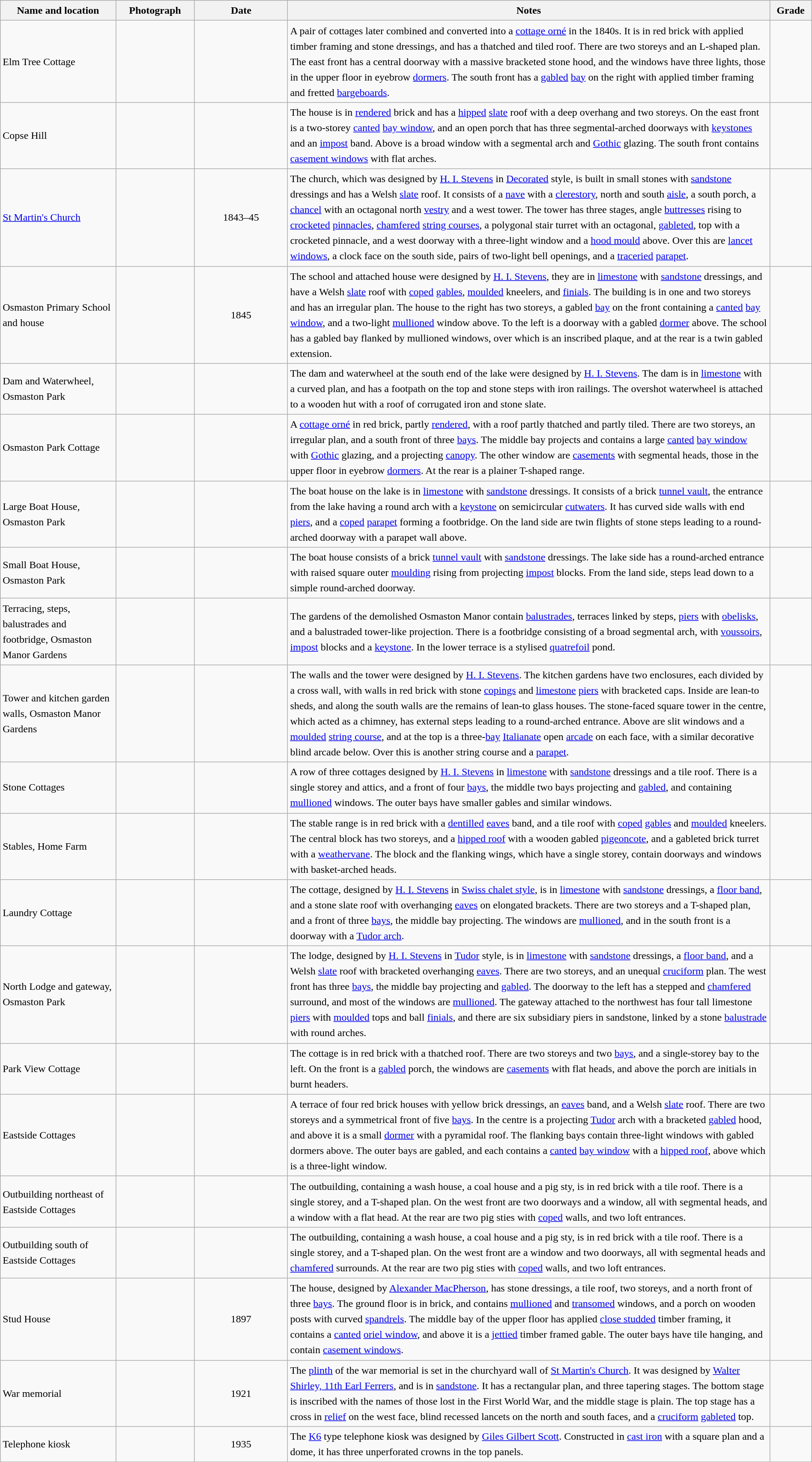<table class="wikitable sortable plainrowheaders" style="width:100%; border:0; text-align:left; line-height:150%;">
<tr>
<th scope="col"  style="width:150px">Name and location</th>
<th scope="col"  style="width:100px" class="unsortable">Photograph</th>
<th scope="col"  style="width:120px">Date</th>
<th scope="col"  style="width:650px" class="unsortable">Notes</th>
<th scope="col"  style="width:50px">Grade</th>
</tr>
<tr>
<td>Elm Tree Cottage<br><small></small></td>
<td></td>
<td align="center"></td>
<td>A pair of cottages later combined and converted into a <a href='#'>cottage orné</a> in the 1840s.  It is in red brick with applied timber framing and stone dressings, and has a thatched and tiled roof.  There are two storeys and an L-shaped plan.  The east front has a central doorway with a massive bracketed stone hood, and the windows have three lights, those in the upper floor in eyebrow <a href='#'>dormers</a>. The south front has a <a href='#'>gabled</a> <a href='#'>bay</a> on the right with applied timber framing and fretted <a href='#'>bargeboards</a>.</td>
<td align="center" ></td>
</tr>
<tr>
<td>Copse Hill<br><small></small></td>
<td></td>
<td align="center"></td>
<td>The house is in <a href='#'>rendered</a> brick and has a <a href='#'>hipped</a> <a href='#'>slate</a> roof with a deep overhang and two storeys.  On the east front is a two-storey <a href='#'>canted</a> <a href='#'>bay window</a>, and an open porch that has three segmental-arched doorways with <a href='#'>keystones</a> and an <a href='#'>impost</a> band.  Above is a broad window with a segmental arch and <a href='#'>Gothic</a> glazing.  The south front contains <a href='#'>casement windows</a> with flat arches.</td>
<td align="center" ></td>
</tr>
<tr>
<td><a href='#'>St Martin's Church</a><br><small></small></td>
<td></td>
<td align="center">1843–45</td>
<td>The church, which was designed by <a href='#'>H. I. Stevens</a> in <a href='#'>Decorated</a> style, is built in small stones with <a href='#'>sandstone</a> dressings and has a Welsh <a href='#'>slate</a> roof.  It consists of a <a href='#'>nave</a> with a <a href='#'>clerestory</a>, north and south <a href='#'>aisle</a>, a south porch, a <a href='#'>chancel</a> with an octagonal north <a href='#'>vestry</a> and a west tower.  The tower has three stages, angle <a href='#'>buttresses</a> rising to <a href='#'>crocketed</a> <a href='#'>pinnacles</a>, <a href='#'>chamfered</a> <a href='#'>string courses</a>, a polygonal stair turret with an octagonal, <a href='#'>gableted</a>, top with a crocketed pinnacle, and a west doorway with a three-light window and a <a href='#'>hood mould</a> above.  Over this are <a href='#'>lancet windows</a>, a clock face on the south side, pairs of two-light bell openings, and a <a href='#'>traceried</a> <a href='#'>parapet</a>.</td>
<td align="center" ></td>
</tr>
<tr>
<td>Osmaston Primary School and house<br><small></small></td>
<td></td>
<td align="center">1845</td>
<td>The school and attached house were designed by <a href='#'>H. I. Stevens</a>, they are in <a href='#'>limestone</a> with <a href='#'>sandstone</a> dressings, and have a Welsh <a href='#'>slate</a> roof with <a href='#'>coped</a> <a href='#'>gables</a>, <a href='#'>moulded</a> kneelers, and <a href='#'>finials</a>.  The building is in one and two storeys and has an irregular plan.  The house to the right has two storeys, a gabled <a href='#'>bay</a> on the front containing a <a href='#'>canted</a> <a href='#'>bay window</a>, and a two-light <a href='#'>mullioned</a> window above.  To the left is a doorway with a gabled <a href='#'>dormer</a> above.  The school has a gabled bay flanked by mullioned windows, over which is an inscribed plaque, and at the rear is a twin gabled extension.</td>
<td align="center" ></td>
</tr>
<tr>
<td>Dam and Waterwheel, Osmaston Park<br><small></small></td>
<td></td>
<td align="center"></td>
<td>The dam and waterwheel at the south end of the lake were designed by <a href='#'>H. I. Stevens</a>.  The dam is in <a href='#'>limestone</a> with a curved plan, and has a footpath on the top and stone steps with iron railings.  The overshot waterwheel is attached to a wooden hut with a roof of corrugated iron and stone slate.</td>
<td align="center" ></td>
</tr>
<tr>
<td>Osmaston Park Cottage<br><small></small></td>
<td></td>
<td align="center"></td>
<td>A <a href='#'>cottage orné</a> in red brick, partly <a href='#'>rendered</a>, with a roof partly thatched and partly tiled.  There are two storeys, an irregular plan, and a south front of three <a href='#'>bays</a>.  The middle bay projects and contains a large <a href='#'>canted</a> <a href='#'>bay window</a> with <a href='#'>Gothic</a> glazing, and a projecting <a href='#'>canopy</a>.  The other window are <a href='#'>casements</a> with segmental heads, those in the upper floor in eyebrow <a href='#'>dormers</a>.  At the rear is a plainer T-shaped range.</td>
<td align="center" ></td>
</tr>
<tr>
<td>Large Boat House, Osmaston Park<br><small></small></td>
<td></td>
<td align="center"></td>
<td>The boat house on the lake is in <a href='#'>limestone</a> with <a href='#'>sandstone</a> dressings.  It consists of a brick <a href='#'>tunnel vault</a>, the entrance from the lake having a round arch with a <a href='#'>keystone</a> on semicircular <a href='#'>cutwaters</a>.   It has curved side walls with end <a href='#'>piers</a>, and a <a href='#'>coped</a> <a href='#'>parapet</a> forming a footbridge.  On the land side are twin flights of stone steps leading to a round-arched doorway with a parapet wall above.</td>
<td align="center" ></td>
</tr>
<tr>
<td>Small Boat House, Osmaston Park<br><small></small></td>
<td></td>
<td align="center"></td>
<td>The boat house consists of a brick <a href='#'>tunnel vault</a> with <a href='#'>sandstone</a> dressings.  The lake side has a round-arched entrance with raised square outer <a href='#'>moulding</a> rising from projecting <a href='#'>impost</a> blocks.  From the land side, steps lead down to a simple round-arched doorway.</td>
<td align="center" ></td>
</tr>
<tr>
<td>Terracing, steps, balustrades and footbridge, Osmaston Manor Gardens<br><small></small></td>
<td></td>
<td align="center"></td>
<td>The gardens of the demolished Osmaston Manor contain <a href='#'>balustrades</a>, terraces linked by steps, <a href='#'>piers</a> with <a href='#'>obelisks</a>, and a balustraded tower-like projection.  There is a footbridge consisting of a broad segmental arch, with <a href='#'>voussoirs</a>, <a href='#'>impost</a> blocks and a <a href='#'>keystone</a>.  In the lower terrace is a stylised <a href='#'>quatrefoil</a> pond.</td>
<td align="center" ></td>
</tr>
<tr>
<td>Tower and kitchen garden walls, Osmaston Manor Gardens<br><small></small></td>
<td></td>
<td align="center"></td>
<td>The walls and the tower were designed by <a href='#'>H. I. Stevens</a>. The kitchen gardens have two enclosures, each divided by a cross wall, with walls in red brick with stone <a href='#'>copings</a> and <a href='#'>limestone</a> <a href='#'>piers</a> with bracketed caps.  Inside are lean-to sheds, and along the south walls are the remains of lean-to glass houses.  The stone-faced square tower in the centre, which acted as a chimney, has external steps leading to a round-arched entrance.  Above are slit windows and a <a href='#'>moulded</a> <a href='#'>string course</a>, and at the top is a three-<a href='#'>bay</a> <a href='#'>Italianate</a> open <a href='#'>arcade</a> on each face, with a similar decorative blind arcade below.  Over this is another string course and a <a href='#'>parapet</a>.</td>
<td align="center" ></td>
</tr>
<tr>
<td>Stone Cottages<br><small></small></td>
<td></td>
<td align="center"></td>
<td>A row of three cottages designed by <a href='#'>H. I. Stevens</a> in <a href='#'>limestone</a> with <a href='#'>sandstone</a> dressings and a tile roof.  There is a single storey and attics, and a front of four <a href='#'>bays</a>, the middle two bays projecting and <a href='#'>gabled</a>, and containing <a href='#'>mullioned</a> windows.  The outer bays have smaller gables and similar windows.</td>
<td align="center" ></td>
</tr>
<tr>
<td>Stables, Home Farm<br><small></small></td>
<td></td>
<td align="center"></td>
<td>The stable range is in red brick with a <a href='#'>dentilled</a> <a href='#'>eaves</a> band, and a tile roof with <a href='#'>coped</a> <a href='#'>gables</a> and <a href='#'>moulded</a> kneelers.  The central block has two storeys,  and a <a href='#'>hipped roof</a> with a wooden gabled <a href='#'>pigeoncote</a>, and a gableted brick turret with a <a href='#'>weathervane</a>.  The block and the flanking wings, which have a single storey, contain doorways and windows with basket-arched heads.</td>
<td align="center" ></td>
</tr>
<tr>
<td>Laundry Cottage<br><small></small></td>
<td></td>
<td align="center"></td>
<td>The cottage, designed by <a href='#'>H. I. Stevens</a> in <a href='#'>Swiss chalet style</a>, is in <a href='#'>limestone</a> with <a href='#'>sandstone</a> dressings, a <a href='#'>floor band</a>, and a stone slate roof with overhanging <a href='#'>eaves</a> on elongated brackets.  There are two storeys and a T-shaped plan, and a front of three <a href='#'>bays</a>, the middle bay projecting.  The windows are <a href='#'>mullioned</a>, and in the south front is a doorway with a <a href='#'>Tudor arch</a>.</td>
<td align="center" ></td>
</tr>
<tr>
<td>North Lodge and gateway,<br>Osmaston Park<br><small></small></td>
<td></td>
<td align="center"></td>
<td>The lodge, designed by <a href='#'>H. I. Stevens</a> in <a href='#'>Tudor</a> style, is in <a href='#'>limestone</a> with <a href='#'>sandstone</a> dressings, a <a href='#'>floor band</a>, and a Welsh <a href='#'>slate</a> roof with bracketed overhanging <a href='#'>eaves</a>.  There are two storeys, and an unequal <a href='#'>cruciform</a> plan.  The west front has three <a href='#'>bays</a>, the middle bay projecting and <a href='#'>gabled</a>.  The doorway to the left has a stepped and <a href='#'>chamfered</a> surround, and most of the windows are <a href='#'>mullioned</a>.  The gateway attached to the northwest has four tall limestone <a href='#'>piers</a> with <a href='#'>moulded</a> tops and ball <a href='#'>finials</a>, and there are six subsidiary piers in sandstone, linked by a stone <a href='#'>balustrade</a> with round arches.</td>
<td align="center" ></td>
</tr>
<tr>
<td>Park View Cottage<br><small></small></td>
<td></td>
<td align="center"></td>
<td>The cottage is in red brick with a thatched roof.  There are two storeys and two <a href='#'>bays</a>, and a single-storey bay to the left.  On the front is a <a href='#'>gabled</a> porch, the windows are <a href='#'>casements</a> with flat heads, and above the porch are initials in burnt headers.</td>
<td align="center" ></td>
</tr>
<tr>
<td>Eastside Cottages<br><small></small></td>
<td></td>
<td align="center"></td>
<td>A terrace of four red brick houses with yellow brick dressings, an <a href='#'>eaves</a> band, and a Welsh <a href='#'>slate</a> roof.  There are two storeys and a symmetrical front of five <a href='#'>bays</a>.  In the centre is a projecting <a href='#'>Tudor</a> arch with a bracketed <a href='#'>gabled</a> hood, and above it is a small <a href='#'>dormer</a> with a pyramidal roof.  The flanking bays contain three-light windows with gabled dormers above.  The outer bays are gabled, and each contains a <a href='#'>canted</a> <a href='#'>bay window</a> with a <a href='#'>hipped roof</a>, above which is a three-light window.</td>
<td align="center" ></td>
</tr>
<tr>
<td>Outbuilding northeast of Eastside Cottages<br><small></small></td>
<td></td>
<td align="center"></td>
<td>The outbuilding, containing a wash house, a coal house and a pig sty, is in red brick with a tile roof.  There is a single storey, and a T-shaped plan.  On the west front are two doorways and a window, all with segmental heads, and a window with a flat head.  At the rear are two pig sties with <a href='#'>coped</a> walls, and two loft entrances.</td>
<td align="center" ></td>
</tr>
<tr>
<td>Outbuilding south of Eastside Cottages<br><small></small></td>
<td></td>
<td align="center"></td>
<td>The outbuilding, containing a wash house, a coal house and a pig sty, is in red brick with a tile roof.  There is a single storey, and a T-shaped plan.  On the west front are a window and two doorways, all with segmental heads and <a href='#'>chamfered</a> surrounds.  At the rear are two pig sties with <a href='#'>coped</a> walls, and two loft entrances.</td>
<td align="center" ></td>
</tr>
<tr>
<td>Stud House<br><small></small></td>
<td></td>
<td align="center">1897</td>
<td>The house, designed by <a href='#'>Alexander MacPherson</a>, has stone dressings, a tile roof, two storeys, and a north front of three <a href='#'>bays</a>. The ground floor is in brick, and contains <a href='#'>mullioned</a> and <a href='#'>transomed</a> windows, and a porch on wooden posts with curved <a href='#'>spandrels</a>.  The middle bay of the upper floor has applied <a href='#'>close studded</a> timber framing, it contains a <a href='#'>canted</a> <a href='#'>oriel window</a>, and above it is a <a href='#'>jettied</a> timber framed gable.  The outer bays have tile hanging, and contain <a href='#'>casement windows</a>.</td>
<td align="center" ></td>
</tr>
<tr>
<td>War memorial<br><small></small></td>
<td></td>
<td align="center">1921</td>
<td>The <a href='#'>plinth</a> of the war memorial is set in the churchyard wall of <a href='#'>St Martin's Church</a>.  It was designed  by <a href='#'>Walter Shirley, 11th Earl Ferrers</a>, and is in <a href='#'>sandstone</a>.  It has a rectangular plan, and three tapering stages.  The bottom stage is inscribed with the names of those lost in the First World War, and the middle stage is plain.  The top stage has a cross in <a href='#'>relief</a> on the west face, blind recessed lancets on the north and south faces, and a <a href='#'>cruciform</a> <a href='#'>gableted</a> top.</td>
<td align="center" ></td>
</tr>
<tr>
<td>Telephone kiosk<br><small></small></td>
<td></td>
<td align="center">1935</td>
<td>The <a href='#'>K6</a> type telephone kiosk was designed by <a href='#'>Giles Gilbert Scott</a>.  Constructed in <a href='#'>cast iron</a> with a square plan and a dome, it has three unperforated crowns in the top panels.</td>
<td align="center" ></td>
</tr>
<tr>
</tr>
</table>
